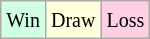<table class="wikitable">
<tr>
<td style="background:#d0ffe3;"><small>Win</small></td>
<td style="background:#ffffdd;"><small>Draw</small></td>
<td style="background:#ffd0e3;"><small>Loss</small></td>
</tr>
</table>
